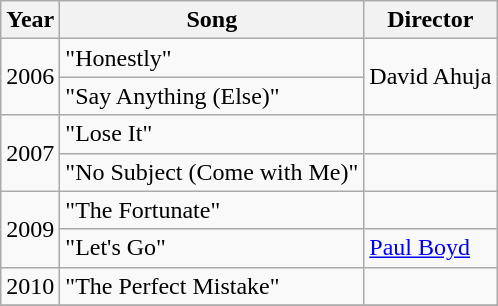<table class="wikitable">
<tr>
<th>Year</th>
<th>Song</th>
<th>Director</th>
</tr>
<tr>
<td rowspan="2">2006</td>
<td>"Honestly"</td>
<td rowspan="2">David Ahuja</td>
</tr>
<tr>
<td>"Say Anything (Else)"</td>
</tr>
<tr>
<td rowspan="2">2007</td>
<td>"Lose It"</td>
<td></td>
</tr>
<tr>
<td>"No Subject (Come with Me)"</td>
<td></td>
</tr>
<tr>
<td rowspan="2">2009</td>
<td>"The Fortunate"</td>
<td></td>
</tr>
<tr>
<td>"Let's Go"</td>
<td><a href='#'>Paul Boyd</a></td>
</tr>
<tr>
<td>2010</td>
<td>"The Perfect Mistake"</td>
<td></td>
</tr>
<tr>
</tr>
</table>
